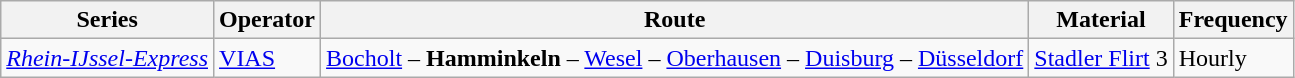<table class="wikitable vatop">
<tr>
<th>Series</th>
<th>Operator</th>
<th>Route</th>
<th>Material</th>
<th>Frequency</th>
</tr>
<tr>
<td> <em><a href='#'>Rhein-IJssel-Express</a></em></td>
<td><a href='#'>VIAS</a></td>
<td><a href='#'>Bocholt</a> – <strong>Hamminkeln</strong> – <a href='#'>Wesel</a> – <a href='#'>Oberhausen</a> – <a href='#'>Duisburg</a> – <a href='#'>Düsseldorf</a></td>
<td><a href='#'>Stadler Flirt</a> 3</td>
<td>Hourly</td>
</tr>
</table>
